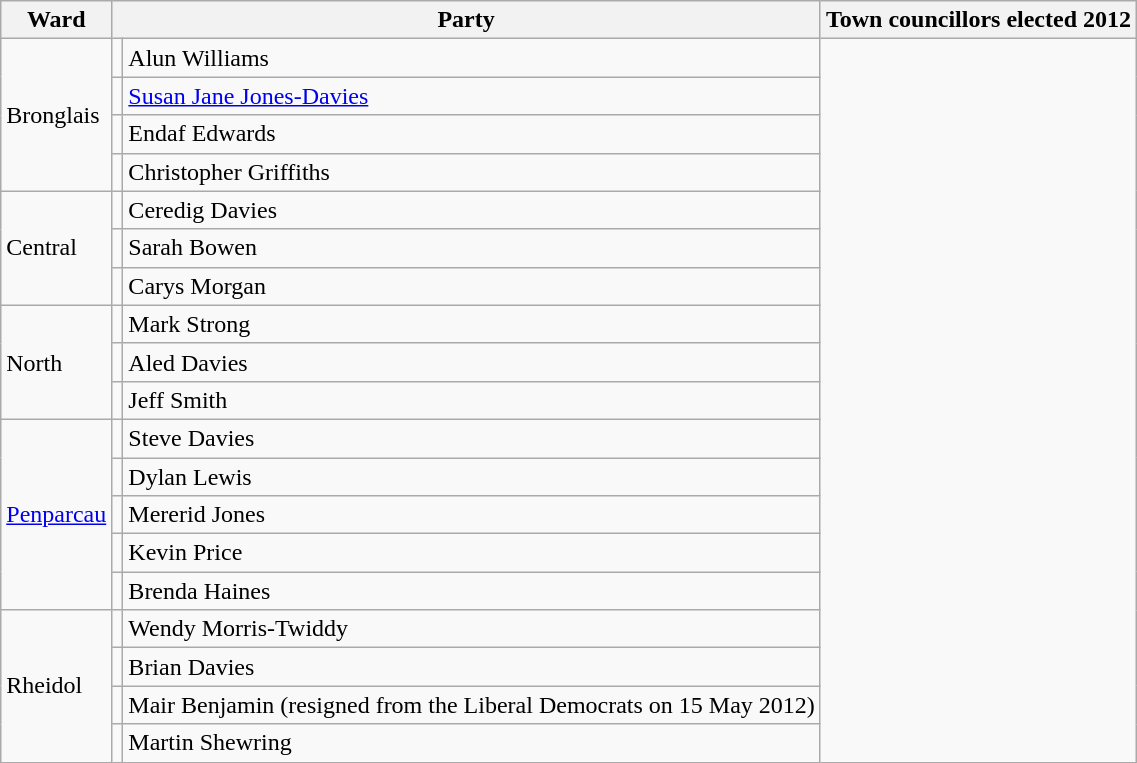<table class="wikitable">
<tr>
<th>Ward</th>
<th colspan=2>Party</th>
<th>Town councillors elected 2012</th>
</tr>
<tr>
<td rowspan="4">Bronglais</td>
<td></td>
<td>Alun Williams</td>
</tr>
<tr>
<td></td>
<td><a href='#'>Susan Jane Jones-Davies</a></td>
</tr>
<tr>
<td></td>
<td>Endaf Edwards</td>
</tr>
<tr>
<td></td>
<td>Christopher Griffiths</td>
</tr>
<tr>
<td rowspan="3">Central</td>
<td></td>
<td>Ceredig Davies</td>
</tr>
<tr>
<td></td>
<td>Sarah Bowen</td>
</tr>
<tr>
<td></td>
<td>Carys Morgan</td>
</tr>
<tr>
<td rowspan="3">North</td>
<td></td>
<td>Mark Strong</td>
</tr>
<tr>
<td></td>
<td>Aled Davies</td>
</tr>
<tr>
<td></td>
<td>Jeff Smith</td>
</tr>
<tr>
<td rowspan="5"><a href='#'>Penparcau</a></td>
<td></td>
<td>Steve Davies</td>
</tr>
<tr>
<td></td>
<td>Dylan Lewis</td>
</tr>
<tr>
<td></td>
<td>Mererid Jones</td>
</tr>
<tr>
<td></td>
<td>Kevin Price</td>
</tr>
<tr>
<td></td>
<td>Brenda Haines</td>
</tr>
<tr>
<td rowspan="4">Rheidol</td>
<td></td>
<td>Wendy Morris-Twiddy</td>
</tr>
<tr>
<td></td>
<td>Brian Davies</td>
</tr>
<tr>
<td></td>
<td>Mair Benjamin (resigned from the Liberal Democrats on 15 May 2012)</td>
</tr>
<tr>
<td></td>
<td>Martin Shewring</td>
</tr>
</table>
